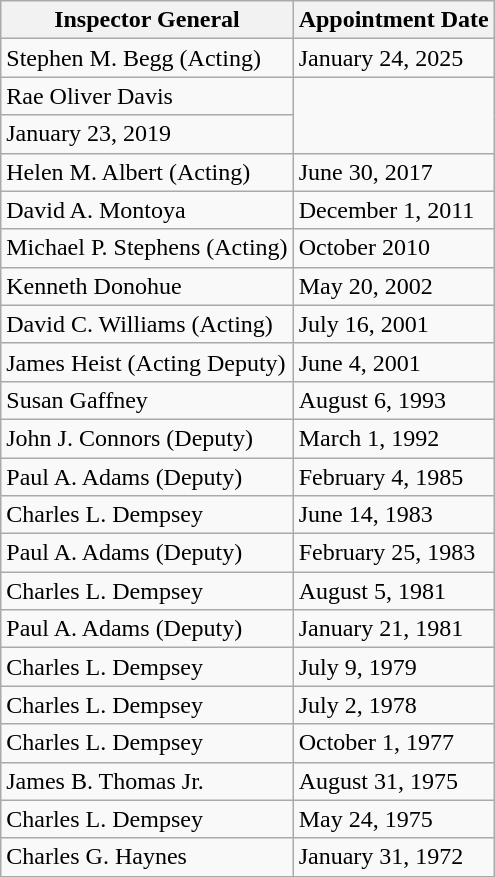<table class="wikitable">
<tr>
<th><strong>Inspector General</strong></th>
<th><strong>Appointment Date</strong></th>
</tr>
<tr>
<td>Stephen M. Begg (Acting)</td>
<td>January 24, 2025</td>
</tr>
<tr>
<td>Rae Oliver Davis</td>
</tr>
<tr>
<td>January 23, 2019</td>
</tr>
<tr>
<td>Helen M. Albert (Acting)</td>
<td>June 30, 2017</td>
</tr>
<tr>
<td>David A. Montoya</td>
<td>December 1, 2011</td>
</tr>
<tr>
<td>Michael P. Stephens (Acting)</td>
<td>October 2010</td>
</tr>
<tr>
<td>Kenneth Donohue</td>
<td>May 20, 2002</td>
</tr>
<tr>
<td>David C. Williams (Acting)</td>
<td>July 16, 2001</td>
</tr>
<tr>
<td>James Heist (Acting Deputy)</td>
<td>June 4, 2001</td>
</tr>
<tr>
<td>Susan Gaffney</td>
<td>August 6, 1993</td>
</tr>
<tr>
<td>John J. Connors (Deputy)</td>
<td>March 1, 1992</td>
</tr>
<tr>
<td>Paul A. Adams (Deputy)</td>
<td>February 4, 1985</td>
</tr>
<tr>
<td>Charles L. Dempsey</td>
<td>June 14, 1983</td>
</tr>
<tr>
<td>Paul A. Adams (Deputy)</td>
<td>February 25, 1983</td>
</tr>
<tr>
<td>Charles L. Dempsey</td>
<td>August 5, 1981</td>
</tr>
<tr>
<td>Paul A. Adams (Deputy)</td>
<td>January 21, 1981</td>
</tr>
<tr>
<td>Charles L. Dempsey</td>
<td>July 9, 1979</td>
</tr>
<tr>
<td>Charles L. Dempsey</td>
<td>July 2, 1978</td>
</tr>
<tr>
<td>Charles L. Dempsey</td>
<td>October 1, 1977</td>
</tr>
<tr>
<td>James B. Thomas Jr.</td>
<td>August 31, 1975</td>
</tr>
<tr>
<td>Charles L. Dempsey</td>
<td>May 24, 1975</td>
</tr>
<tr>
<td>Charles G. Haynes</td>
<td>January 31, 1972</td>
</tr>
</table>
